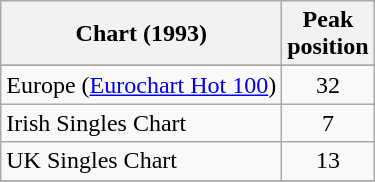<table class="wikitable sortable">
<tr>
<th align="left">Chart (1993)</th>
<th align="center">Peak<br>position</th>
</tr>
<tr>
</tr>
<tr>
<td>Europe (<a href='#'>Eurochart Hot 100</a>)</td>
<td align="center">32</td>
</tr>
<tr>
<td align="left">Irish Singles Chart</td>
<td align="center">7</td>
</tr>
<tr>
<td align="left">UK Singles Chart</td>
<td align="center">13</td>
</tr>
<tr>
</tr>
</table>
